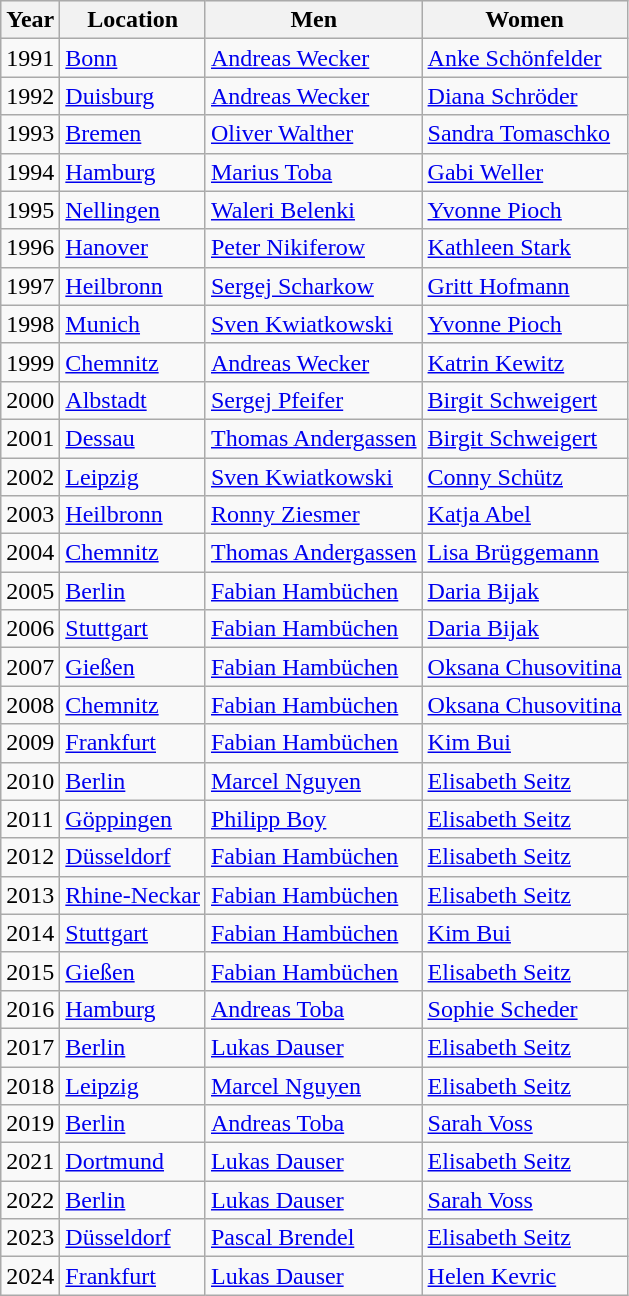<table class="wikitable">
<tr style="background:#efefef">
<th>Year</th>
<th>Location</th>
<th>Men</th>
<th>Women</th>
</tr>
<tr>
<td>1991</td>
<td><a href='#'>Bonn</a></td>
<td><a href='#'>Andreas Wecker</a></td>
<td><a href='#'>Anke Schönfelder</a></td>
</tr>
<tr>
<td>1992</td>
<td><a href='#'>Duisburg</a></td>
<td><a href='#'>Andreas Wecker</a></td>
<td><a href='#'>Diana Schröder</a></td>
</tr>
<tr>
<td>1993</td>
<td><a href='#'>Bremen</a></td>
<td><a href='#'>Oliver Walther</a></td>
<td><a href='#'>Sandra Tomaschko</a></td>
</tr>
<tr>
<td>1994</td>
<td><a href='#'>Hamburg</a></td>
<td><a href='#'>Marius Toba</a></td>
<td><a href='#'>Gabi Weller</a></td>
</tr>
<tr>
<td>1995</td>
<td><a href='#'>Nellingen</a></td>
<td><a href='#'>Waleri Belenki</a></td>
<td><a href='#'>Yvonne Pioch</a></td>
</tr>
<tr>
<td>1996</td>
<td><a href='#'>Hanover</a></td>
<td><a href='#'>Peter Nikiferow</a></td>
<td><a href='#'>Kathleen Stark</a></td>
</tr>
<tr>
<td>1997</td>
<td><a href='#'>Heilbronn</a></td>
<td><a href='#'>Sergej Scharkow</a></td>
<td><a href='#'>Gritt Hofmann</a></td>
</tr>
<tr>
<td>1998</td>
<td><a href='#'>Munich</a></td>
<td><a href='#'>Sven Kwiatkowski</a></td>
<td><a href='#'>Yvonne Pioch</a></td>
</tr>
<tr>
<td>1999</td>
<td><a href='#'>Chemnitz</a></td>
<td><a href='#'>Andreas Wecker</a></td>
<td><a href='#'>Katrin Kewitz</a></td>
</tr>
<tr>
<td>2000</td>
<td><a href='#'>Albstadt</a></td>
<td><a href='#'>Sergej Pfeifer</a></td>
<td><a href='#'>Birgit Schweigert</a></td>
</tr>
<tr>
<td>2001</td>
<td><a href='#'>Dessau</a></td>
<td><a href='#'>Thomas Andergassen</a></td>
<td><a href='#'>Birgit Schweigert</a></td>
</tr>
<tr>
<td>2002</td>
<td><a href='#'>Leipzig</a></td>
<td><a href='#'>Sven Kwiatkowski</a></td>
<td><a href='#'>Conny Schütz</a></td>
</tr>
<tr>
<td>2003</td>
<td><a href='#'>Heilbronn</a></td>
<td><a href='#'>Ronny Ziesmer</a></td>
<td><a href='#'>Katja Abel</a></td>
</tr>
<tr>
<td>2004</td>
<td><a href='#'>Chemnitz</a></td>
<td><a href='#'>Thomas Andergassen</a></td>
<td><a href='#'>Lisa Brüggemann</a></td>
</tr>
<tr>
<td>2005</td>
<td><a href='#'>Berlin</a></td>
<td><a href='#'>Fabian Hambüchen</a></td>
<td><a href='#'>Daria Bijak</a></td>
</tr>
<tr>
<td>2006</td>
<td><a href='#'>Stuttgart</a></td>
<td><a href='#'>Fabian Hambüchen</a></td>
<td><a href='#'>Daria Bijak</a></td>
</tr>
<tr>
<td>2007</td>
<td><a href='#'>Gießen</a></td>
<td><a href='#'>Fabian Hambüchen</a></td>
<td><a href='#'>Oksana Chusovitina</a></td>
</tr>
<tr>
<td>2008</td>
<td><a href='#'>Chemnitz</a></td>
<td><a href='#'>Fabian Hambüchen</a></td>
<td><a href='#'>Oksana Chusovitina</a></td>
</tr>
<tr>
<td>2009</td>
<td><a href='#'>Frankfurt</a></td>
<td><a href='#'>Fabian Hambüchen</a></td>
<td><a href='#'>Kim Bui</a></td>
</tr>
<tr>
<td>2010</td>
<td><a href='#'>Berlin</a></td>
<td><a href='#'>Marcel Nguyen</a></td>
<td><a href='#'>Elisabeth Seitz</a></td>
</tr>
<tr>
<td>2011</td>
<td><a href='#'>Göppingen</a></td>
<td><a href='#'>Philipp Boy</a></td>
<td><a href='#'>Elisabeth Seitz</a></td>
</tr>
<tr>
<td>2012</td>
<td><a href='#'>Düsseldorf</a></td>
<td><a href='#'>Fabian Hambüchen</a></td>
<td><a href='#'>Elisabeth Seitz</a></td>
</tr>
<tr>
<td>2013</td>
<td><a href='#'>Rhine-Neckar</a></td>
<td><a href='#'>Fabian Hambüchen</a></td>
<td><a href='#'>Elisabeth Seitz</a></td>
</tr>
<tr>
<td>2014</td>
<td><a href='#'>Stuttgart</a></td>
<td><a href='#'>Fabian Hambüchen</a></td>
<td><a href='#'>Kim Bui</a></td>
</tr>
<tr>
<td>2015</td>
<td><a href='#'>Gießen</a></td>
<td><a href='#'>Fabian Hambüchen</a></td>
<td><a href='#'>Elisabeth Seitz</a></td>
</tr>
<tr>
<td>2016</td>
<td><a href='#'>Hamburg</a></td>
<td><a href='#'>Andreas Toba</a></td>
<td><a href='#'>Sophie Scheder</a></td>
</tr>
<tr>
<td>2017</td>
<td><a href='#'>Berlin</a></td>
<td><a href='#'>Lukas Dauser</a></td>
<td><a href='#'>Elisabeth Seitz</a></td>
</tr>
<tr>
<td>2018</td>
<td><a href='#'>Leipzig</a></td>
<td><a href='#'>Marcel Nguyen</a></td>
<td><a href='#'>Elisabeth Seitz</a></td>
</tr>
<tr>
<td>2019</td>
<td><a href='#'>Berlin</a></td>
<td><a href='#'>Andreas Toba</a></td>
<td><a href='#'>Sarah Voss</a></td>
</tr>
<tr>
<td>2021</td>
<td><a href='#'>Dortmund</a></td>
<td><a href='#'>Lukas Dauser</a></td>
<td><a href='#'>Elisabeth Seitz</a></td>
</tr>
<tr>
<td>2022</td>
<td><a href='#'>Berlin</a></td>
<td><a href='#'>Lukas Dauser</a></td>
<td><a href='#'>Sarah Voss</a></td>
</tr>
<tr>
<td>2023</td>
<td><a href='#'>Düsseldorf</a></td>
<td><a href='#'>Pascal Brendel</a></td>
<td><a href='#'>Elisabeth Seitz</a></td>
</tr>
<tr>
<td>2024</td>
<td><a href='#'>Frankfurt</a></td>
<td><a href='#'>Lukas Dauser</a></td>
<td><a href='#'>Helen Kevric</a></td>
</tr>
</table>
